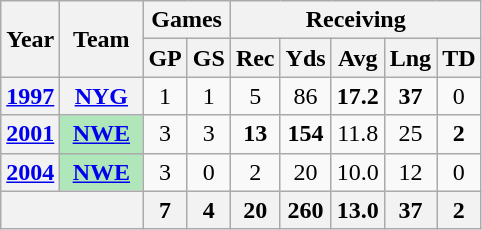<table class="wikitable" style="text-align:center">
<tr>
<th rowspan="2">Year</th>
<th rowspan="2">Team</th>
<th colspan="2">Games</th>
<th colspan="5">Receiving</th>
</tr>
<tr>
<th>GP</th>
<th>GS</th>
<th>Rec</th>
<th>Yds</th>
<th>Avg</th>
<th>Lng</th>
<th>TD</th>
</tr>
<tr>
<th><a href='#'>1997</a></th>
<th><a href='#'>NYG</a></th>
<td>1</td>
<td>1</td>
<td>5</td>
<td>86</td>
<td><strong>17.2</strong></td>
<td><strong>37</strong></td>
<td>0</td>
</tr>
<tr>
<th><a href='#'>2001</a></th>
<th style="background:#afe6ba; width:3em;"><a href='#'>NWE</a></th>
<td>3</td>
<td>3</td>
<td><strong>13</strong></td>
<td><strong>154</strong></td>
<td>11.8</td>
<td>25</td>
<td><strong>2</strong></td>
</tr>
<tr>
<th><a href='#'>2004</a></th>
<th style="background:#afe6ba; width:3em;"><a href='#'>NWE</a></th>
<td>3</td>
<td>0</td>
<td>2</td>
<td>20</td>
<td>10.0</td>
<td>12</td>
<td>0</td>
</tr>
<tr>
<th colspan="2"></th>
<th>7</th>
<th>4</th>
<th>20</th>
<th>260</th>
<th>13.0</th>
<th>37</th>
<th>2</th>
</tr>
</table>
